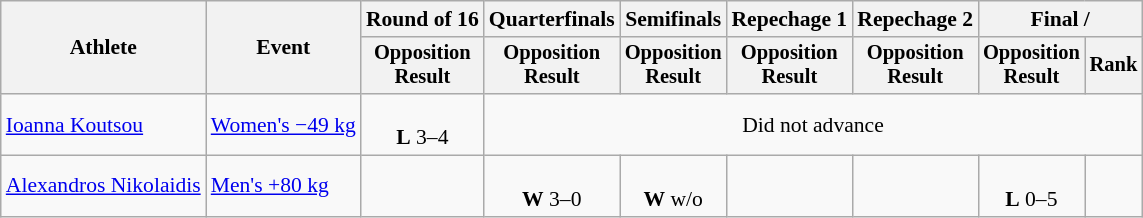<table class="wikitable" style="font-size:90%">
<tr>
<th rowspan="2">Athlete</th>
<th rowspan="2">Event</th>
<th>Round of 16</th>
<th>Quarterfinals</th>
<th>Semifinals</th>
<th>Repechage 1</th>
<th>Repechage 2</th>
<th colspan=2>Final / </th>
</tr>
<tr style="font-size:95%">
<th>Opposition<br>Result</th>
<th>Opposition<br>Result</th>
<th>Opposition<br>Result</th>
<th>Opposition<br>Result</th>
<th>Opposition<br>Result</th>
<th>Opposition<br>Result</th>
<th>Rank</th>
</tr>
<tr align=center>
<td align=left><a href='#'>Ioanna Koutsou</a></td>
<td align=left><a href='#'>Women's −49 kg</a></td>
<td><br><strong>L</strong> 3–4</td>
<td colspan=6>Did not advance</td>
</tr>
<tr align=center>
<td align=left><a href='#'>Alexandros Nikolaidis</a></td>
<td align=left><a href='#'>Men's +80 kg</a></td>
<td></td>
<td><br><strong>W</strong> 3–0</td>
<td><br><strong>W</strong> w/o</td>
<td></td>
<td></td>
<td><br><strong>L</strong> 0–5</td>
<td align=center=></td>
</tr>
</table>
